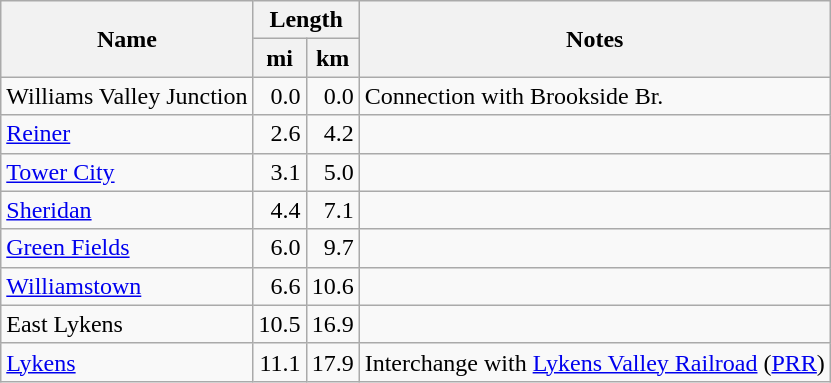<table class="wikitable" style="text-align:right">
<tr>
<th rowspan=2>Name</th>
<th colspan=2>Length</th>
<th rowspan=2>Notes</th>
</tr>
<tr>
<th>mi</th>
<th>km</th>
</tr>
<tr>
<td align="left">Williams Valley Junction</td>
<td>0.0</td>
<td>0.0</td>
<td align="left">Connection with Brookside Br.</td>
</tr>
<tr>
<td align="left"><a href='#'>Reiner</a></td>
<td>2.6</td>
<td>4.2</td>
<td></td>
</tr>
<tr>
<td align="left"><a href='#'>Tower City</a></td>
<td>3.1</td>
<td>5.0</td>
<td></td>
</tr>
<tr>
<td align="left"><a href='#'>Sheridan</a></td>
<td>4.4</td>
<td>7.1</td>
<td></td>
</tr>
<tr>
<td align="left"><a href='#'>Green Fields</a></td>
<td>6.0</td>
<td>9.7</td>
<td></td>
</tr>
<tr>
<td align="left"><a href='#'>Williamstown</a></td>
<td>6.6</td>
<td>10.6</td>
<td></td>
</tr>
<tr>
<td align="left">East Lykens</td>
<td>10.5</td>
<td>16.9</td>
<td></td>
</tr>
<tr>
<td align="left"><a href='#'>Lykens</a></td>
<td>11.1</td>
<td>17.9</td>
<td>Interchange with <a href='#'>Lykens Valley Railroad</a> (<a href='#'>PRR</a>)</td>
</tr>
</table>
